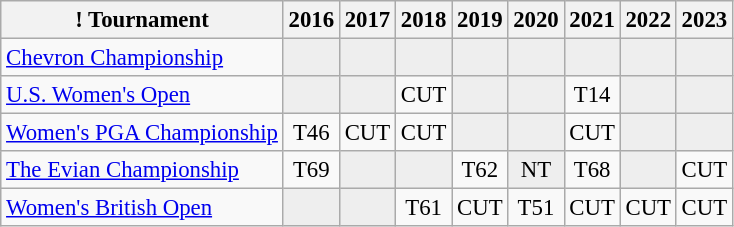<table class="wikitable" style="font-size:95%;text-align:center;">
<tr>
<th>! Tournament</th>
<th>2016</th>
<th>2017</th>
<th>2018</th>
<th>2019</th>
<th>2020</th>
<th>2021</th>
<th>2022</th>
<th>2023</th>
</tr>
<tr>
<td align=left><a href='#'>Chevron Championship</a></td>
<td style="background:#eeeeee;"></td>
<td style="background:#eeeeee;"></td>
<td style="background:#eeeeee;"></td>
<td style="background:#eeeeee;"></td>
<td style="background:#eeeeee;"></td>
<td style="background:#eeeeee;"></td>
<td style="background:#eeeeee;"></td>
<td style="background:#eeeeee;"></td>
</tr>
<tr>
<td align=left><a href='#'>U.S. Women's Open</a></td>
<td style="background:#eeeeee;"></td>
<td style="background:#eeeeee;"></td>
<td>CUT</td>
<td style="background:#eeeeee;"></td>
<td style="background:#eeeeee;"></td>
<td>T14</td>
<td style="background:#eeeeee;"></td>
<td style="background:#eeeeee;"></td>
</tr>
<tr>
<td align=left><a href='#'>Women's PGA Championship</a></td>
<td>T46</td>
<td>CUT</td>
<td>CUT</td>
<td style="background:#eeeeee;"></td>
<td style="background:#eeeeee;"></td>
<td>CUT</td>
<td style="background:#eeeeee;"></td>
<td style="background:#eeeeee;"></td>
</tr>
<tr>
<td align=left><a href='#'>The Evian Championship</a></td>
<td>T69</td>
<td style="background:#eeeeee;"></td>
<td style="background:#eeeeee;"></td>
<td>T62</td>
<td style="background:#eeeeee;">NT</td>
<td>T68</td>
<td style="background:#eeeeee;"></td>
<td>CUT</td>
</tr>
<tr>
<td align=left><a href='#'>Women's British Open</a></td>
<td style="background:#eeeeee;"></td>
<td style="background:#eeeeee;"></td>
<td>T61</td>
<td>CUT</td>
<td>T51</td>
<td>CUT</td>
<td>CUT</td>
<td>CUT</td>
</tr>
</table>
